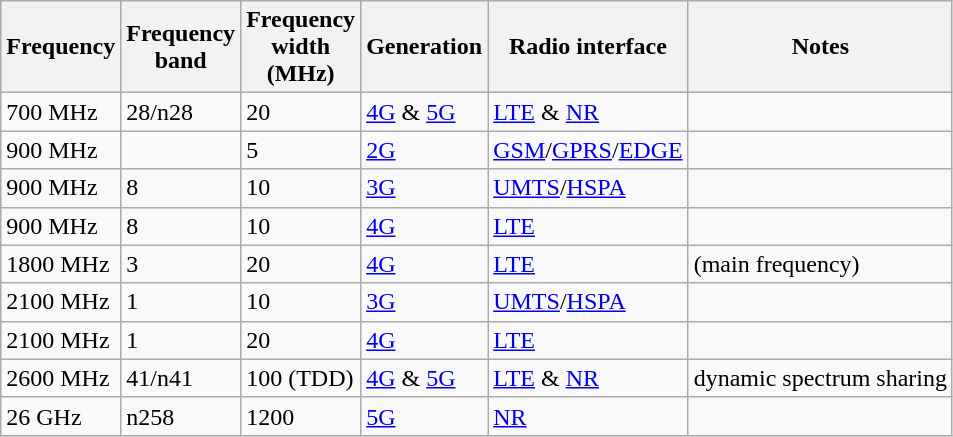<table class="wikitable sortable">
<tr>
<th>Frequency</th>
<th>Frequency<br>band</th>
<th>Frequency<br>width<br>(MHz)</th>
<th>Generation</th>
<th>Radio interface</th>
<th>Notes</th>
</tr>
<tr>
<td>700 MHz</td>
<td>28/n28</td>
<td>20</td>
<td><a href='#'>4G</a> & <a href='#'>5G</a></td>
<td><a href='#'>LTE</a> & <a href='#'>NR</a></td>
<td></td>
</tr>
<tr>
<td>900 MHz</td>
<td></td>
<td>5</td>
<td><a href='#'>2G</a></td>
<td><a href='#'>GSM</a>/<a href='#'>GPRS</a>/<a href='#'>EDGE</a></td>
<td></td>
</tr>
<tr>
<td>900 MHz</td>
<td>8</td>
<td>10</td>
<td><a href='#'>3G</a></td>
<td><a href='#'>UMTS</a>/<a href='#'>HSPA</a></td>
<td></td>
</tr>
<tr>
<td>900 MHz</td>
<td>8</td>
<td>10</td>
<td><a href='#'>4G</a></td>
<td><a href='#'>LTE</a></td>
<td></td>
</tr>
<tr>
<td>1800 MHz</td>
<td>3</td>
<td>20</td>
<td><a href='#'>4G</a></td>
<td><a href='#'>LTE</a></td>
<td>(main frequency)</td>
</tr>
<tr>
<td>2100 MHz</td>
<td>1</td>
<td>10</td>
<td><a href='#'>3G</a></td>
<td><a href='#'>UMTS</a>/<a href='#'>HSPA</a></td>
<td></td>
</tr>
<tr>
<td>2100 MHz</td>
<td>1</td>
<td>20</td>
<td><a href='#'>4G</a></td>
<td><a href='#'>LTE</a></td>
<td></td>
</tr>
<tr>
<td>2600 MHz</td>
<td>41/n41</td>
<td>100 (TDD)</td>
<td><a href='#'>4G</a> & <a href='#'>5G</a></td>
<td><a href='#'>LTE</a> & <a href='#'>NR</a></td>
<td>dynamic spectrum sharing</td>
</tr>
<tr>
<td>26 GHz</td>
<td>n258</td>
<td>1200</td>
<td><a href='#'>5G</a></td>
<td><a href='#'>NR</a></td>
<td></td>
</tr>
</table>
